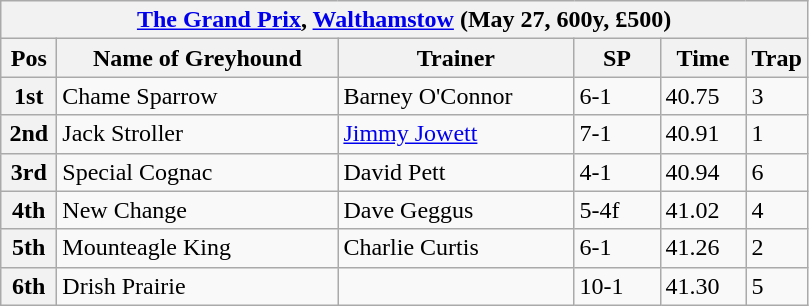<table class="wikitable">
<tr>
<th colspan="6"><a href='#'>The Grand Prix</a>, <a href='#'>Walthamstow</a> (May 27, 600y, £500)</th>
</tr>
<tr>
<th width=30>Pos</th>
<th width=180>Name of Greyhound</th>
<th width=150>Trainer</th>
<th width=50>SP</th>
<th width=50>Time</th>
<th width=30>Trap</th>
</tr>
<tr>
<th>1st</th>
<td>Chame Sparrow</td>
<td>Barney O'Connor</td>
<td>6-1</td>
<td>40.75</td>
<td>3</td>
</tr>
<tr>
<th>2nd</th>
<td>Jack Stroller</td>
<td><a href='#'>Jimmy Jowett</a></td>
<td>7-1</td>
<td>40.91</td>
<td>1</td>
</tr>
<tr>
<th>3rd</th>
<td>Special Cognac</td>
<td>David Pett</td>
<td>4-1</td>
<td>40.94</td>
<td>6</td>
</tr>
<tr>
<th>4th</th>
<td>New Change</td>
<td>Dave Geggus</td>
<td>5-4f</td>
<td>41.02</td>
<td>4</td>
</tr>
<tr>
<th>5th</th>
<td>Mounteagle King</td>
<td>Charlie Curtis</td>
<td>6-1</td>
<td>41.26</td>
<td>2</td>
</tr>
<tr>
<th>6th</th>
<td>Drish Prairie</td>
<td></td>
<td>10-1</td>
<td>41.30</td>
<td>5</td>
</tr>
</table>
